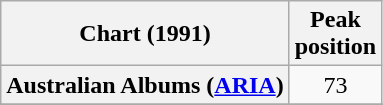<table class="wikitable sortable plainrowheaders" style="text-align:center">
<tr>
<th scope="col">Chart (1991)</th>
<th scope="col">Peak<br>position</th>
</tr>
<tr>
<th scope="row">Australian Albums (<a href='#'>ARIA</a>)</th>
<td>73</td>
</tr>
<tr>
</tr>
<tr>
</tr>
<tr>
</tr>
<tr>
</tr>
<tr>
</tr>
<tr>
</tr>
</table>
